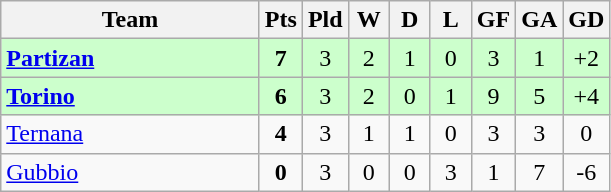<table class=wikitable style="text-align:center">
<tr>
<th width=165>Team</th>
<th width=20>Pts</th>
<th width=20>Pld</th>
<th width=20>W</th>
<th width=20>D</th>
<th width=20>L</th>
<th width=20>GF</th>
<th width=20>GA</th>
<th width=20>GD</th>
</tr>
<tr style="background:#ccffcc">
<td style="text-align:left"><strong> <a href='#'>Partizan</a></strong></td>
<td><strong>7</strong></td>
<td>3</td>
<td>2</td>
<td>1</td>
<td>0</td>
<td>3</td>
<td>1</td>
<td>+2</td>
</tr>
<tr style="background:#ccffcc">
<td style="text-align:left"><strong> <a href='#'>Torino</a></strong></td>
<td><strong>6</strong></td>
<td>3</td>
<td>2</td>
<td>0</td>
<td>1</td>
<td>9</td>
<td>5</td>
<td>+4</td>
</tr>
<tr>
<td style="text-align:left"> <a href='#'>Ternana</a></td>
<td><strong>4</strong></td>
<td>3</td>
<td>1</td>
<td>1</td>
<td>0</td>
<td>3</td>
<td>3</td>
<td>0</td>
</tr>
<tr>
<td style="text-align:left"> <a href='#'>Gubbio</a></td>
<td><strong>0</strong></td>
<td>3</td>
<td>0</td>
<td>0</td>
<td>3</td>
<td>1</td>
<td>7</td>
<td>-6</td>
</tr>
</table>
